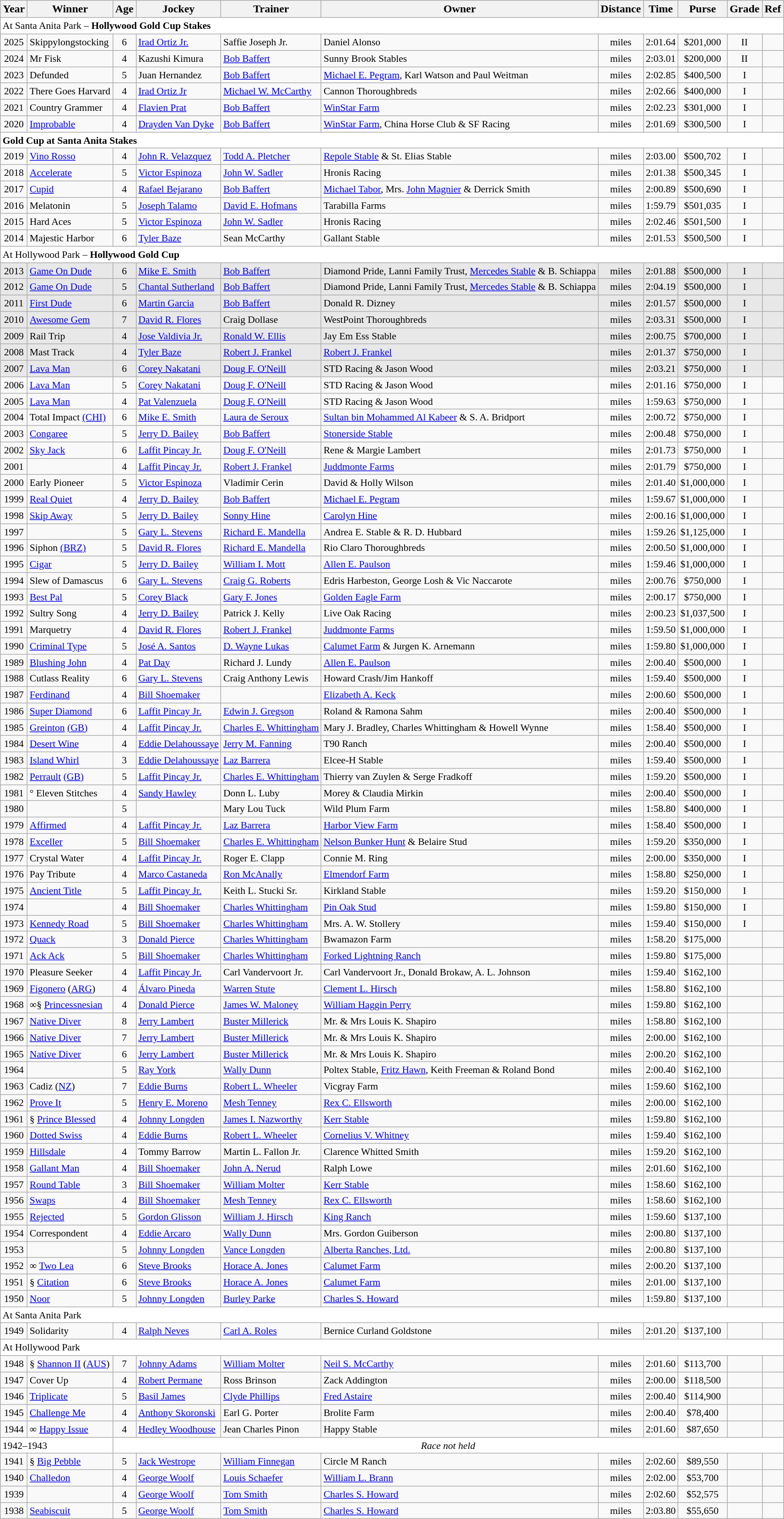<table class="wikitable sortable">
<tr>
<th>Year</th>
<th>Winner</th>
<th>Age</th>
<th>Jockey</th>
<th>Trainer</th>
<th>Owner</th>
<th>Distance</th>
<th>Time</th>
<th>Purse</th>
<th>Grade</th>
<th>Ref</th>
</tr>
<tr style="font-size:90%; background-color:white">
<td align="left" colspan=11>At Santa Anita Park – <strong>Hollywood Gold Cup Stakes</strong></td>
</tr>
<tr style="font-size:90%;">
<td align=center>2025</td>
<td>Skippylongstocking</td>
<td align=center>6</td>
<td><a href='#'>Irad Ortiz Jr.</a></td>
<td>Saffie Joseph Jr.</td>
<td>Daniel Alonso</td>
<td align=center> miles</td>
<td align=center>2:01.64</td>
<td align=center>$201,000</td>
<td align=center>II</td>
<td></td>
</tr>
<tr style="font-size:90%;">
<td align=center>2024</td>
<td>Mr Fisk</td>
<td align=center>4</td>
<td>Kazushi Kimura</td>
<td><a href='#'>Bob Baffert</a></td>
<td>Sunny Brook Stables</td>
<td align=center> miles</td>
<td align=center>2:03.01</td>
<td align=center>$200,000</td>
<td align=center>II</td>
<td></td>
</tr>
<tr style="font-size:90%;">
<td align=center>2023</td>
<td>Defunded</td>
<td align=center>5</td>
<td>Juan Hernandez</td>
<td><a href='#'>Bob Baffert</a></td>
<td><a href='#'>Michael E. Pegram</a>, Karl Watson and Paul Weitman</td>
<td align=center> miles</td>
<td align=center>2:02.85</td>
<td align=center>$400,500</td>
<td align=center>I</td>
<td></td>
</tr>
<tr style="font-size:90%;">
<td align=center>2022</td>
<td>There Goes Harvard</td>
<td align=center>4</td>
<td><a href='#'>Irad Ortiz Jr</a></td>
<td><a href='#'>Michael W. McCarthy</a></td>
<td>Cannon Thoroughbreds</td>
<td align=center> miles</td>
<td align=center>2:02.66</td>
<td align=center>$400,000</td>
<td align=center>I</td>
<td></td>
</tr>
<tr style="font-size:90%;">
<td align=center>2021</td>
<td>Country Grammer</td>
<td align=center>4</td>
<td><a href='#'>Flavien Prat</a></td>
<td><a href='#'>Bob Baffert</a></td>
<td><a href='#'>WinStar Farm</a></td>
<td align=center> miles</td>
<td align=center>2:02.23</td>
<td align=center>$301,000</td>
<td align=center>I</td>
<td></td>
</tr>
<tr style="font-size:90%;">
<td align=center>2020</td>
<td><a href='#'>Improbable</a></td>
<td align=center>4</td>
<td><a href='#'>Drayden Van Dyke</a></td>
<td><a href='#'>Bob Baffert</a></td>
<td><a href='#'>WinStar Farm</a>, China Horse Club & SF Racing</td>
<td align=center> miles</td>
<td align=center>2:01.69</td>
<td align=center>$300,500</td>
<td align=center>I</td>
<td></td>
</tr>
<tr style="font-size:90%; background-color:white">
<td align="left" colspan=11><strong>Gold Cup at Santa Anita Stakes</strong></td>
</tr>
<tr style="font-size:90%;">
<td align=center>2019</td>
<td><a href='#'>Vino Rosso</a></td>
<td align=center>4</td>
<td><a href='#'>John R. Velazquez</a></td>
<td><a href='#'>Todd A. Pletcher</a></td>
<td><a href='#'>Repole Stable</a> & St. Elias Stable</td>
<td align=center> miles</td>
<td align=center>2:03.00</td>
<td align=center>$500,702</td>
<td align=center>I</td>
<td></td>
</tr>
<tr style="font-size:90%;">
<td align=center>2018</td>
<td><a href='#'>Accelerate</a></td>
<td align=center>5</td>
<td><a href='#'>Victor Espinoza</a></td>
<td><a href='#'>John W. Sadler</a></td>
<td>Hronis Racing</td>
<td align=center> miles</td>
<td align=center>2:01.38</td>
<td align=center>$500,345</td>
<td align=center>I</td>
<td></td>
</tr>
<tr style="font-size:90%;">
<td align=center>2017</td>
<td><a href='#'>Cupid</a></td>
<td align=center>4</td>
<td><a href='#'>Rafael Bejarano</a></td>
<td><a href='#'>Bob Baffert</a></td>
<td><a href='#'>Michael Tabor</a>, Mrs. <a href='#'>John Magnier</a> & Derrick Smith</td>
<td align=center> miles</td>
<td align=center>2:00.89</td>
<td align=center>$500,690</td>
<td align=center>I</td>
<td></td>
</tr>
<tr style="font-size:90%;">
<td align=center>2016</td>
<td>Melatonin</td>
<td align=center>5</td>
<td><a href='#'>Joseph Talamo</a></td>
<td><a href='#'>David E. Hofmans</a></td>
<td>Tarabilla Farms</td>
<td align=center> miles</td>
<td align=center>1:59.79</td>
<td align=center>$501,035</td>
<td align=center>I</td>
<td></td>
</tr>
<tr style="font-size:90%;">
<td align=center>2015</td>
<td>Hard Aces</td>
<td align=center>5</td>
<td><a href='#'>Victor Espinoza</a></td>
<td><a href='#'>John W. Sadler</a></td>
<td>Hronis Racing</td>
<td align=center> miles</td>
<td align=center>2:02.46</td>
<td align=center>$501,500</td>
<td align=center>I</td>
<td></td>
</tr>
<tr style="font-size:90%;">
<td align=center>2014</td>
<td>Majestic Harbor</td>
<td align=center>6</td>
<td><a href='#'>Tyler Baze</a></td>
<td>Sean McCarthy</td>
<td>Gallant Stable</td>
<td align=center> miles</td>
<td align=center>2:01.53</td>
<td align=center>$500,500</td>
<td align=center>I</td>
<td></td>
</tr>
<tr style="font-size:90%; background-color:white">
<td align="left" colspan=11>At Hollywood Park – <strong>Hollywood Gold Cup</strong></td>
</tr>
<tr style="font-size:90%; background-color:#E8E8E8">
<td align=center>2013</td>
<td><a href='#'>Game On Dude</a></td>
<td align=center>6</td>
<td><a href='#'>Mike E. Smith</a></td>
<td><a href='#'>Bob Baffert</a></td>
<td>Diamond Pride, Lanni Family Trust, <a href='#'>Mercedes Stable</a> & B. Schiappa</td>
<td align=center> miles</td>
<td align=center>2:01.88</td>
<td align=center>$500,000</td>
<td align=center>I</td>
<td></td>
</tr>
<tr style="font-size:90%; background-color:#E8E8E8">
<td align=center>2012</td>
<td><a href='#'>Game On Dude</a></td>
<td align=center>5</td>
<td><a href='#'>Chantal Sutherland</a></td>
<td><a href='#'>Bob Baffert</a></td>
<td>Diamond Pride, Lanni Family Trust, <a href='#'>Mercedes Stable</a> & B. Schiappa</td>
<td align=center> miles</td>
<td align=center>2:04.19</td>
<td align=center>$500,000</td>
<td align=center>I</td>
<td></td>
</tr>
<tr style="font-size:90%; background-color:#E8E8E8">
<td align=center>2011</td>
<td><a href='#'>First Dude</a></td>
<td align=center>6</td>
<td><a href='#'>Martin Garcia</a></td>
<td><a href='#'>Bob Baffert</a></td>
<td>Donald R. Dizney</td>
<td align=center> miles</td>
<td align=center>2:01.57</td>
<td align=center>$500,000</td>
<td align=center>I</td>
<td></td>
</tr>
<tr style="font-size:90%; background-color:#E8E8E8">
<td align=center>2010</td>
<td><a href='#'>Awesome Gem</a></td>
<td align=center>7</td>
<td><a href='#'>David R. Flores</a></td>
<td>Craig Dollase</td>
<td>WestPoint Thoroughbreds</td>
<td align=center> miles</td>
<td align=center>2:03.31</td>
<td align=center>$500,000</td>
<td align=center>I</td>
<td></td>
</tr>
<tr style="font-size:90%; background-color:#E8E8E8">
<td align=center>2009</td>
<td>Rail Trip</td>
<td align=center>4</td>
<td><a href='#'>Jose Valdivia Jr.</a></td>
<td><a href='#'>Ronald W. Ellis</a></td>
<td>Jay Em Ess Stable</td>
<td align=center> miles</td>
<td align=center>2:00.75</td>
<td align=center>$700,000</td>
<td align=center>I</td>
<td></td>
</tr>
<tr style="font-size:90%; background-color:#E8E8E8">
<td align=center>2008</td>
<td>Mast Track</td>
<td align=center>4</td>
<td><a href='#'>Tyler Baze</a></td>
<td><a href='#'>Robert J. Frankel</a></td>
<td><a href='#'>Robert J. Frankel</a></td>
<td align=center> miles</td>
<td align=center>2:01.37</td>
<td align=center>$750,000</td>
<td align=center>I</td>
<td></td>
</tr>
<tr style="font-size:90%; background-color:#E8E8E8">
<td align=center>2007</td>
<td><a href='#'>Lava Man</a></td>
<td align=center>6</td>
<td><a href='#'>Corey Nakatani</a></td>
<td><a href='#'>Doug F. O'Neill</a></td>
<td>STD Racing & Jason Wood</td>
<td align=center> miles</td>
<td align=center>2:03.21</td>
<td align=center>$750,000</td>
<td align=center>I</td>
<td></td>
</tr>
<tr style="font-size:90%;">
<td align=center>2006</td>
<td><a href='#'>Lava Man</a></td>
<td align=center>5</td>
<td><a href='#'>Corey Nakatani</a></td>
<td><a href='#'>Doug F. O'Neill</a></td>
<td>STD Racing & Jason Wood</td>
<td align=center> miles</td>
<td align=center>2:01.16</td>
<td align=center>$750,000</td>
<td align=center>I</td>
<td></td>
</tr>
<tr style="font-size:90%;">
<td align=center>2005</td>
<td><a href='#'>Lava Man</a></td>
<td align=center>4</td>
<td><a href='#'>Pat Valenzuela</a></td>
<td><a href='#'>Doug F. O'Neill</a></td>
<td>STD Racing & Jason Wood</td>
<td align=center> miles</td>
<td align=center>1:59.63</td>
<td align=center>$750,000</td>
<td align=center>I</td>
<td></td>
</tr>
<tr style="font-size:90%;">
<td align=center>2004</td>
<td>Total Impact <a href='#'>(CHI)</a></td>
<td align=center>6</td>
<td><a href='#'>Mike E. Smith</a></td>
<td><a href='#'>Laura de Seroux</a></td>
<td><a href='#'>Sultan bin Mohammed Al Kabeer</a> & S. A. Bridport</td>
<td align=center> miles</td>
<td align=center>2:00.72</td>
<td align=center>$750,000</td>
<td align=center>I</td>
<td></td>
</tr>
<tr style="font-size:90%;">
<td align=center>2003</td>
<td><a href='#'>Congaree</a></td>
<td align=center>5</td>
<td><a href='#'>Jerry D. Bailey</a></td>
<td><a href='#'>Bob Baffert</a></td>
<td><a href='#'>Stonerside Stable</a></td>
<td align=center> miles</td>
<td align=center>2:00.48</td>
<td align=center>$750,000</td>
<td align=center>I</td>
<td></td>
</tr>
<tr style="font-size:90%;">
<td align=center>2002</td>
<td><a href='#'>Sky Jack</a></td>
<td align=center>6</td>
<td><a href='#'>Laffit Pincay Jr.</a></td>
<td><a href='#'>Doug F. O'Neill</a></td>
<td>Rene & Margie Lambert</td>
<td align=center> miles</td>
<td align=center>2:01.73</td>
<td align=center>$750,000</td>
<td align=center>I</td>
<td></td>
</tr>
<tr style="font-size:90%;">
<td align=center>2001</td>
<td></td>
<td align=center>4</td>
<td><a href='#'>Laffit Pincay Jr.</a></td>
<td><a href='#'>Robert J. Frankel</a></td>
<td><a href='#'>Juddmonte Farms</a></td>
<td align=center> miles</td>
<td align=center>2:01.79</td>
<td align=center>$750,000</td>
<td align=center>I</td>
<td></td>
</tr>
<tr style="font-size:90%;">
<td align=center>2000</td>
<td>Early Pioneer</td>
<td align=center>5</td>
<td><a href='#'>Victor Espinoza</a></td>
<td>Vladimir Cerin</td>
<td>David & Holly Wilson</td>
<td align=center> miles</td>
<td align=center>2:01.40</td>
<td align=center>$1,000,000</td>
<td align=center>I</td>
<td></td>
</tr>
<tr style="font-size:90%;">
<td align=center>1999</td>
<td><a href='#'>Real Quiet</a></td>
<td align=center>4</td>
<td><a href='#'>Jerry D. Bailey</a></td>
<td><a href='#'>Bob Baffert</a></td>
<td><a href='#'>Michael E. Pegram</a></td>
<td align=center> miles</td>
<td align=center>1:59.67</td>
<td align=center>$1,000,000</td>
<td align=center>I</td>
<td></td>
</tr>
<tr style="font-size:90%;">
<td align=center>1998</td>
<td><a href='#'>Skip Away</a></td>
<td align=center>5</td>
<td><a href='#'>Jerry D. Bailey</a></td>
<td><a href='#'>Sonny Hine</a></td>
<td><a href='#'>Carolyn Hine</a></td>
<td align=center> miles</td>
<td align=center>2:00.16</td>
<td align=center>$1,000,000</td>
<td align=center>I</td>
<td></td>
</tr>
<tr style="font-size:90%;">
<td align=center>1997</td>
<td></td>
<td align=center>5</td>
<td><a href='#'>Gary L. Stevens</a></td>
<td><a href='#'>Richard E. Mandella</a></td>
<td>Andrea E. Stable & R. D. Hubbard</td>
<td align=center> miles</td>
<td align=center>1:59.26</td>
<td align=center>$1,125,000</td>
<td align=center>I</td>
<td></td>
</tr>
<tr style="font-size:90%;">
<td align=center>1996</td>
<td>Siphon <a href='#'>(BRZ)</a></td>
<td align=center>5</td>
<td><a href='#'>David R. Flores</a></td>
<td><a href='#'>Richard E. Mandella</a></td>
<td>Rio Claro Thoroughbreds</td>
<td align=center> miles</td>
<td align=center>2:00.50</td>
<td align=center>$1,000,000</td>
<td align=center>I</td>
<td></td>
</tr>
<tr style="font-size:90%;">
<td align=center>1995</td>
<td><a href='#'>Cigar</a></td>
<td align=center>5</td>
<td><a href='#'>Jerry D. Bailey</a></td>
<td><a href='#'>William I. Mott</a></td>
<td><a href='#'>Allen E. Paulson</a></td>
<td align=center> miles</td>
<td align=center>1:59.46</td>
<td align=center>$1,000,000</td>
<td align=center>I</td>
<td></td>
</tr>
<tr style="font-size:90%;">
<td align=center>1994</td>
<td>Slew of Damascus</td>
<td align=center>6</td>
<td><a href='#'>Gary L. Stevens</a></td>
<td><a href='#'>Craig G. Roberts</a></td>
<td>Edris Harbeston, George Losh & Vic Naccarote</td>
<td align=center> miles</td>
<td align=center>2:00.76</td>
<td align=center>$750,000</td>
<td align=center>I</td>
<td></td>
</tr>
<tr style="font-size:90%;">
<td align=center>1993</td>
<td><a href='#'>Best Pal</a></td>
<td align=center>5</td>
<td><a href='#'>Corey Black</a></td>
<td><a href='#'>Gary F. Jones</a></td>
<td><a href='#'>Golden Eagle Farm</a></td>
<td align=center> miles</td>
<td align=center>2:00.17</td>
<td align=center>$750,000</td>
<td align=center>I</td>
<td></td>
</tr>
<tr style="font-size:90%;">
<td align=center>1992</td>
<td>Sultry Song</td>
<td align=center>4</td>
<td><a href='#'>Jerry D. Bailey</a></td>
<td>Patrick J. Kelly</td>
<td>Live Oak Racing</td>
<td align=center> miles</td>
<td align=center>2:00.23</td>
<td align=center>$1,037,500</td>
<td align=center>I</td>
<td></td>
</tr>
<tr style="font-size:90%;">
<td align=center>1991</td>
<td>Marquetry</td>
<td align=center>4</td>
<td><a href='#'>David R. Flores</a></td>
<td><a href='#'>Robert J. Frankel</a></td>
<td><a href='#'>Juddmonte Farms</a></td>
<td align=center> miles</td>
<td align=center>1:59.50</td>
<td align=center>$1,000,000</td>
<td align=center>I</td>
<td></td>
</tr>
<tr style="font-size:90%;">
<td align=center>1990</td>
<td><a href='#'>Criminal Type</a></td>
<td align=center>5</td>
<td><a href='#'>José A. Santos</a></td>
<td><a href='#'>D. Wayne Lukas</a></td>
<td><a href='#'>Calumet Farm</a> & Jurgen K. Arnemann</td>
<td align=center> miles</td>
<td align=center>1:59.80</td>
<td align=center>$1,000,000</td>
<td align=center>I</td>
<td></td>
</tr>
<tr style="font-size:90%;">
<td align=center>1989</td>
<td><a href='#'>Blushing John</a></td>
<td align=center>4</td>
<td><a href='#'>Pat Day</a></td>
<td>Richard J. Lundy</td>
<td><a href='#'>Allen E. Paulson</a></td>
<td align=center> miles</td>
<td align=center>2:00.40</td>
<td align=center>$500,000</td>
<td align=center>I</td>
<td></td>
</tr>
<tr style="font-size:90%;">
<td align=center>1988</td>
<td>Cutlass Reality</td>
<td align=center>6</td>
<td><a href='#'>Gary L. Stevens</a></td>
<td>Craig Anthony Lewis</td>
<td>Howard Crash/Jim Hankoff</td>
<td align=center> miles</td>
<td align=center>1:59.40</td>
<td align=center>$500,000</td>
<td align=center>I</td>
<td></td>
</tr>
<tr style="font-size:90%;">
<td align=center>1987</td>
<td §><a href='#'>Ferdinand</a></td>
<td align=center>4</td>
<td><a href='#'>Bill Shoemaker</a></td>
<td></td>
<td><a href='#'>Elizabeth A. Keck</a></td>
<td align=center> miles</td>
<td align=center>2:00.60</td>
<td align=center>$500,000</td>
<td align=center>I</td>
<td></td>
</tr>
<tr style="font-size:90%;">
<td align=center>1986</td>
<td><a href='#'>Super Diamond</a></td>
<td align=center>6</td>
<td><a href='#'>Laffit Pincay Jr.</a></td>
<td><a href='#'>Edwin J. Gregson</a></td>
<td>Roland & Ramona Sahm</td>
<td align=center> miles</td>
<td align=center>2:00.40</td>
<td align=center>$500,000</td>
<td align=center>I</td>
<td></td>
</tr>
<tr style="font-size:90%;">
<td align=center>1985</td>
<td><a href='#'>Greinton</a> <a href='#'>(GB)</a></td>
<td align=center>4</td>
<td><a href='#'>Laffit Pincay Jr.</a></td>
<td><a href='#'>Charles E. Whittingham</a></td>
<td>Mary J. Bradley, Charles Whittingham & Howell Wynne</td>
<td align=center> miles</td>
<td align=center>1:58.40</td>
<td align=center>$500,000</td>
<td align=center>I</td>
<td></td>
</tr>
<tr style="font-size:90%;">
<td align=center>1984</td>
<td><a href='#'>Desert Wine</a></td>
<td align=center>4</td>
<td><a href='#'>Eddie Delahoussaye</a></td>
<td><a href='#'>Jerry M. Fanning</a></td>
<td>T90 Ranch</td>
<td align=center> miles</td>
<td align=center>2:00.40</td>
<td align=center>$500,000</td>
<td align=center>I</td>
<td></td>
</tr>
<tr style="font-size:90%;">
<td align=center>1983</td>
<td><a href='#'>Island Whirl</a></td>
<td align=center>3</td>
<td><a href='#'>Eddie Delahoussaye</a></td>
<td><a href='#'>Laz Barrera</a></td>
<td>Elcee-H Stable</td>
<td align=center> miles</td>
<td align=center>1:59.40</td>
<td align=center>$500,000</td>
<td align=center>I</td>
<td></td>
</tr>
<tr style="font-size:90%;">
<td align=center>1982</td>
<td><a href='#'>Perrault</a> <a href='#'>(GB)</a></td>
<td align=center>5</td>
<td><a href='#'>Laffit Pincay Jr.</a></td>
<td><a href='#'>Charles E. Whittingham</a></td>
<td>Thierry van Zuylen & Serge Fradkoff</td>
<td align=center> miles</td>
<td align=center>1:59.20</td>
<td align=center>$500,000</td>
<td align=center>I</td>
<td></td>
</tr>
<tr style="font-size:90%;">
<td align=center>1981</td>
<td>° Eleven Stitches</td>
<td align=center>4</td>
<td><a href='#'>Sandy Hawley</a></td>
<td>Donn L. Luby</td>
<td>Morey & Claudia Mirkin</td>
<td align=center> miles</td>
<td align=center>2:00.40</td>
<td align=center>$500,000</td>
<td align=center>I</td>
<td></td>
</tr>
<tr style="font-size:90%;">
<td align=center>1980</td>
<td></td>
<td align=center>5</td>
<td></td>
<td>Mary Lou Tuck</td>
<td>Wild Plum Farm</td>
<td align=center> miles</td>
<td align=center>1:58.80</td>
<td align=center>$400,000</td>
<td align=center>I</td>
<td></td>
</tr>
<tr style="font-size:90%;">
<td align=center>1979</td>
<td><a href='#'>Affirmed</a></td>
<td align=center>4</td>
<td><a href='#'>Laffit Pincay Jr.</a></td>
<td><a href='#'>Laz Barrera</a></td>
<td><a href='#'>Harbor View Farm</a></td>
<td align=center> miles</td>
<td align=center>1:58.40</td>
<td align=center>$500,000</td>
<td align=center>I</td>
<td></td>
</tr>
<tr style="font-size:90%;">
<td align=center>1978</td>
<td §><a href='#'>Exceller</a></td>
<td align=center>5</td>
<td><a href='#'>Bill Shoemaker</a></td>
<td><a href='#'>Charles E. Whittingham</a></td>
<td><a href='#'>Nelson Bunker Hunt</a> & Belaire Stud</td>
<td align=center> miles</td>
<td align=center>1:59.20</td>
<td align=center>$350,000</td>
<td align=center>I</td>
<td></td>
</tr>
<tr style="font-size:90%;">
<td align=center>1977</td>
<td>Crystal Water</td>
<td align=center>4</td>
<td><a href='#'>Laffit Pincay Jr.</a></td>
<td>Roger E. Clapp</td>
<td>Connie M. Ring</td>
<td align=center> miles</td>
<td align=center>2:00.00</td>
<td align=center>$350,000</td>
<td align=center>I</td>
<td></td>
</tr>
<tr style="font-size:90%;">
<td align=center>1976</td>
<td>Pay Tribute</td>
<td align=center>4</td>
<td><a href='#'>Marco Castaneda</a></td>
<td><a href='#'>Ron McAnally</a></td>
<td><a href='#'>Elmendorf Farm</a></td>
<td align=center> miles</td>
<td align=center>1:58.80</td>
<td align=center>$250,000</td>
<td align=center>I</td>
<td></td>
</tr>
<tr style="font-size:90%;">
<td align=center>1975</td>
<td><a href='#'>Ancient Title</a></td>
<td align=center>5</td>
<td><a href='#'>Laffit Pincay Jr.</a></td>
<td>Keith L. Stucki Sr.</td>
<td>Kirkland Stable</td>
<td align=center> miles</td>
<td align=center>1:59.20</td>
<td align=center>$150,000</td>
<td align=center>I</td>
<td></td>
</tr>
<tr style="font-size:90%;">
<td align=center>1974</td>
<td></td>
<td align=center>4</td>
<td><a href='#'>Bill Shoemaker</a></td>
<td><a href='#'>Charles Whittingham</a></td>
<td><a href='#'>Pin Oak Stud</a></td>
<td align=center> miles</td>
<td align=center>1:59.80</td>
<td align=center>$150,000</td>
<td align=center>I</td>
<td></td>
</tr>
<tr style="font-size:90%;">
<td align=center>1973</td>
<td><a href='#'>Kennedy Road</a></td>
<td align=center>5</td>
<td><a href='#'>Bill Shoemaker</a></td>
<td><a href='#'>Charles Whittingham</a></td>
<td>Mrs. A. W. Stollery</td>
<td align=center> miles</td>
<td align=center>1:59.40</td>
<td align=center>$150,000</td>
<td align=center>I</td>
<td></td>
</tr>
<tr style="font-size:90%;">
<td align=center>1972</td>
<td><a href='#'>Quack</a></td>
<td align=center>3</td>
<td><a href='#'>Donald Pierce</a></td>
<td><a href='#'>Charles Whittingham</a></td>
<td>Bwamazon Farm</td>
<td align=center> miles</td>
<td align=center>1:58.20</td>
<td align=center>$175,000</td>
<td align=center></td>
<td></td>
</tr>
<tr style="font-size:90%;">
<td align=center>1971</td>
<td><a href='#'>Ack Ack</a></td>
<td align=center>5</td>
<td><a href='#'>Bill Shoemaker</a></td>
<td><a href='#'>Charles Whittingham</a></td>
<td><a href='#'>Forked Lightning Ranch</a></td>
<td align=center> miles</td>
<td align=center>1:59.80</td>
<td align=center>$175,000</td>
<td align=center></td>
<td></td>
</tr>
<tr style="font-size:90%;">
<td align=center>1970</td>
<td>Pleasure Seeker</td>
<td align=center>4</td>
<td><a href='#'>Laffit Pincay Jr.</a></td>
<td>Carl Vandervoort Jr.</td>
<td>Carl Vandervoort Jr., Donald Brokaw, A. L. Johnson</td>
<td align=center> miles</td>
<td align=center>1:59.40</td>
<td align=center>$162,100</td>
<td align=center></td>
<td></td>
</tr>
<tr style="font-size:90%;">
<td align=center>1969</td>
<td><a href='#'>Figonero</a> (<a href='#'>ARG</a>)</td>
<td align=center>4</td>
<td><a href='#'>Álvaro Pineda</a></td>
<td><a href='#'>Warren Stute</a></td>
<td><a href='#'>Clement L. Hirsch</a></td>
<td align=center> miles</td>
<td align=center>1:58.80</td>
<td align=center>$162,100</td>
<td align=center></td>
<td></td>
</tr>
<tr style="font-size:90%;">
<td align=center>1968</td>
<td>∞§ <a href='#'>Princessnesian</a></td>
<td align=center>4</td>
<td><a href='#'>Donald Pierce</a></td>
<td><a href='#'>James W. Maloney</a></td>
<td><a href='#'>William Haggin Perry</a></td>
<td align=center> miles</td>
<td align=center>1:59.80</td>
<td align=center>$162,100</td>
<td align=center></td>
<td></td>
</tr>
<tr style="font-size:90%;">
<td align=center>1967</td>
<td><a href='#'>Native Diver</a></td>
<td align=center>8</td>
<td><a href='#'>Jerry Lambert</a></td>
<td><a href='#'>Buster Millerick</a></td>
<td>Mr. & Mrs Louis K. Shapiro</td>
<td align=center> miles</td>
<td align=center>1:58.80</td>
<td align=center>$162,100</td>
<td align=center></td>
<td></td>
</tr>
<tr style="font-size:90%;">
<td align=center>1966</td>
<td><a href='#'>Native Diver</a></td>
<td align=center>7</td>
<td><a href='#'>Jerry Lambert</a></td>
<td><a href='#'>Buster Millerick</a></td>
<td>Mr. & Mrs Louis K. Shapiro</td>
<td align=center> miles</td>
<td align=center>2:00.00</td>
<td align=center>$162,100</td>
<td align=center></td>
<td></td>
</tr>
<tr style="font-size:90%;">
<td align=center>1965</td>
<td><a href='#'>Native Diver</a></td>
<td align=center>6</td>
<td><a href='#'>Jerry Lambert</a></td>
<td><a href='#'>Buster Millerick</a></td>
<td>Mr. & Mrs Louis K. Shapiro</td>
<td align=center> miles</td>
<td align=center>2:00.20</td>
<td align=center>$162,100</td>
<td align=center></td>
<td></td>
</tr>
<tr style="font-size:90%;">
<td align=center>1964</td>
<td></td>
<td align=center>5</td>
<td><a href='#'>Ray York</a></td>
<td><a href='#'>Wally Dunn</a></td>
<td>Poltex Stable, <a href='#'>Fritz Hawn</a>, Keith Freeman & Roland Bond</td>
<td align=center> miles</td>
<td align=center>2:00.40</td>
<td align=center>$162,100</td>
<td align=center></td>
<td></td>
</tr>
<tr style="font-size:90%;">
<td align=center>1963</td>
<td>Cadiz (<a href='#'>NZ</a>)</td>
<td align=center>7</td>
<td><a href='#'>Eddie Burns</a></td>
<td><a href='#'>Robert L. Wheeler</a></td>
<td>Vicgray Farm</td>
<td align=center> miles</td>
<td align=center>1:59.60</td>
<td align=center>$162,100</td>
<td align=center></td>
<td></td>
</tr>
<tr style="font-size:90%;">
<td align=center>1962</td>
<td><a href='#'>Prove It</a></td>
<td align=center>5</td>
<td><a href='#'>Henry E. Moreno</a></td>
<td><a href='#'>Mesh Tenney</a></td>
<td><a href='#'>Rex C. Ellsworth</a></td>
<td align=center> miles</td>
<td align=center>2:00.00</td>
<td align=center>$162,100</td>
<td align=center></td>
<td></td>
</tr>
<tr style="font-size:90%;">
<td align=center>1961</td>
<td>§ <a href='#'>Prince Blessed</a></td>
<td align=center>4</td>
<td><a href='#'>Johnny Longden</a></td>
<td><a href='#'>James I. Nazworthy</a></td>
<td><a href='#'>Kerr Stable</a></td>
<td align=center> miles</td>
<td align=center>1:59.80</td>
<td align=center>$162,100</td>
<td align=center></td>
<td></td>
</tr>
<tr style="font-size:90%;">
<td align=center>1960</td>
<td><a href='#'>Dotted Swiss</a></td>
<td align=center>4</td>
<td><a href='#'>Eddie Burns</a></td>
<td><a href='#'>Robert L. Wheeler</a></td>
<td><a href='#'>Cornelius V. Whitney</a></td>
<td align=center> miles</td>
<td align=center>1:59.40</td>
<td align=center>$162,100</td>
<td align=center></td>
<td></td>
</tr>
<tr style="font-size:90%;">
<td align=center>1959</td>
<td><a href='#'>Hillsdale</a></td>
<td align=center>4</td>
<td>Tommy Barrow</td>
<td>Martin L. Fallon Jr.</td>
<td>Clarence Whitted Smith</td>
<td align=center> miles</td>
<td align=center>1:59.20</td>
<td align=center>$162,100</td>
<td align=center></td>
<td></td>
</tr>
<tr style="font-size:90%;">
<td align=center>1958</td>
<td><a href='#'>Gallant Man</a></td>
<td align=center>4</td>
<td><a href='#'>Bill Shoemaker</a></td>
<td><a href='#'>John A. Nerud</a></td>
<td>Ralph Lowe</td>
<td align=center> miles</td>
<td align=center>2:01.60</td>
<td align=center>$162,100</td>
<td align=center></td>
<td></td>
</tr>
<tr style="font-size:90%;">
<td align=center>1957</td>
<td><a href='#'>Round Table</a></td>
<td align=center>3</td>
<td><a href='#'>Bill Shoemaker</a></td>
<td><a href='#'>William Molter</a></td>
<td><a href='#'>Kerr Stable</a></td>
<td align=center> miles</td>
<td align=center>1:58.60</td>
<td align=center>$162,100</td>
<td align=center></td>
<td></td>
</tr>
<tr style="font-size:90%;">
<td align=center>1956</td>
<td><a href='#'>Swaps</a></td>
<td align=center>4</td>
<td><a href='#'>Bill Shoemaker</a></td>
<td><a href='#'>Mesh Tenney</a></td>
<td><a href='#'>Rex C. Ellsworth</a></td>
<td align=center> miles</td>
<td align=center>1:58.60</td>
<td align=center>$162,100</td>
<td align=center></td>
<td></td>
</tr>
<tr style="font-size:90%;">
<td align=center>1955</td>
<td><a href='#'>Rejected</a></td>
<td align=center>5</td>
<td><a href='#'>Gordon Glisson</a></td>
<td><a href='#'>William J. Hirsch</a></td>
<td><a href='#'>King Ranch</a></td>
<td align=center> miles</td>
<td align=center>1:59.60</td>
<td align=center>$137,100</td>
<td align=center></td>
<td></td>
</tr>
<tr style="font-size:90%;">
<td align=center>1954</td>
<td>Correspondent</td>
<td align=center>4</td>
<td><a href='#'>Eddie Arcaro</a></td>
<td><a href='#'>Wally Dunn</a></td>
<td>Mrs. Gordon Guiberson</td>
<td align=center> miles</td>
<td align=center>2:00.80</td>
<td align=center>$137,100</td>
<td align=center></td>
<td></td>
</tr>
<tr style="font-size:90%;">
<td align=center>1953</td>
<td></td>
<td align=center>5</td>
<td><a href='#'>Johnny Longden</a></td>
<td><a href='#'>Vance Longden</a></td>
<td><a href='#'>Alberta Ranches, Ltd.</a></td>
<td align=center> miles</td>
<td align=center>2:00.80</td>
<td align=center>$137,100</td>
<td align=center></td>
<td></td>
</tr>
<tr style="font-size:90%;">
<td align=center>1952</td>
<td>∞ <a href='#'>Two Lea</a></td>
<td align=center>6</td>
<td><a href='#'>Steve Brooks</a></td>
<td><a href='#'>Horace A. Jones</a></td>
<td><a href='#'>Calumet Farm</a></td>
<td align=center> miles</td>
<td align=center>2:00.20</td>
<td align=center>$137,100</td>
<td align=center></td>
<td></td>
</tr>
<tr style="font-size:90%;">
<td align=center>1951</td>
<td>§ <a href='#'>Citation</a></td>
<td align=center>6</td>
<td><a href='#'>Steve Brooks</a></td>
<td><a href='#'>Horace A. Jones</a></td>
<td><a href='#'>Calumet Farm</a></td>
<td align=center> miles</td>
<td align=center>2:01.00</td>
<td align=center>$137,100</td>
<td align=center></td>
<td></td>
</tr>
<tr style="font-size:90%;">
<td align=center>1950</td>
<td><a href='#'>Noor</a></td>
<td align=center>5</td>
<td><a href='#'>Johnny Longden</a></td>
<td><a href='#'>Burley Parke</a></td>
<td><a href='#'>Charles S. Howard</a></td>
<td align=center> miles</td>
<td align=center>1:59.80</td>
<td align=center>$137,100</td>
<td align=center></td>
<td></td>
</tr>
<tr style="font-size:90%; background-color:white">
<td align="left" colspan=11>At Santa Anita Park</td>
</tr>
<tr style="font-size:90%;">
<td align=center>1949</td>
<td>Solidarity</td>
<td align=center>4</td>
<td><a href='#'>Ralph Neves</a></td>
<td><a href='#'>Carl A. Roles</a></td>
<td>Bernice Curland Goldstone</td>
<td align=center> miles</td>
<td align=center>2:01.20</td>
<td align=center>$137,100</td>
<td align=center></td>
<td></td>
</tr>
<tr style="font-size:90%; background-color:white">
<td align="left" colspan=11>At Hollywood Park</td>
</tr>
<tr style="font-size:90%;">
<td align=center>1948</td>
<td>§ <a href='#'>Shannon II</a> (<a href='#'>AUS</a>)</td>
<td align=center>7</td>
<td><a href='#'>Johnny Adams</a></td>
<td><a href='#'>William Molter</a></td>
<td><a href='#'>Neil S. McCarthy</a></td>
<td align=center> miles</td>
<td align=center>2:01.60</td>
<td align=center>$113,700</td>
<td align=center></td>
<td></td>
</tr>
<tr style="font-size:90%;">
<td align=center>1947</td>
<td>Cover Up</td>
<td align=center>4</td>
<td><a href='#'>Robert Permane</a></td>
<td>Ross Brinson</td>
<td>Zack Addington</td>
<td align=center> miles</td>
<td align=center>2:00.00</td>
<td align=center>$118,500</td>
<td align=center></td>
<td></td>
</tr>
<tr style="font-size:90%;">
<td align=center>1946</td>
<td><a href='#'>Triplicate</a></td>
<td align=center>5</td>
<td><a href='#'>Basil James</a></td>
<td><a href='#'>Clyde Phillips</a></td>
<td><a href='#'>Fred Astaire</a></td>
<td align=center> miles</td>
<td align=center>2:00.40</td>
<td align=center>$114,900</td>
<td align=center></td>
<td></td>
</tr>
<tr style="font-size:90%;">
<td align=center>1945</td>
<td><a href='#'>Challenge Me</a></td>
<td align=center>4</td>
<td><a href='#'>Anthony Skoronski</a></td>
<td>Earl G. Porter</td>
<td>Brolite Farm</td>
<td align=center> miles</td>
<td align=center>2:00.40</td>
<td align=center>$78,400</td>
<td align=center></td>
<td></td>
</tr>
<tr style="font-size:90%;">
<td align=center>1944</td>
<td>∞ <a href='#'>Happy Issue</a></td>
<td align=center>4</td>
<td><a href='#'>Hedley Woodhouse</a></td>
<td>Jean Charles Pinon</td>
<td>Happy Stable</td>
<td align=center> miles</td>
<td align=center>2:01.60</td>
<td align=center>$87,650</td>
<td align=center></td>
<td></td>
</tr>
<tr style="font-size:90%; background-color:white">
<td align="left" colspan=2>1942–1943</td>
<td align="center" colspan=9><em>Race not held</em></td>
</tr>
<tr style="font-size:90%;">
<td align=center>1941</td>
<td>§ <a href='#'>Big Pebble</a></td>
<td align=center>5</td>
<td><a href='#'>Jack Westrope</a></td>
<td><a href='#'>William Finnegan</a></td>
<td>Circle M Ranch</td>
<td align=center> miles</td>
<td align=center>2:02.60</td>
<td align=center>$89,550</td>
<td align=center></td>
<td></td>
</tr>
<tr style="font-size:90%;">
<td align=center>1940</td>
<td><a href='#'>Challedon</a></td>
<td align=center>4</td>
<td><a href='#'>George Woolf</a></td>
<td><a href='#'>Louis Schaefer</a></td>
<td><a href='#'>William L. Brann</a></td>
<td align=center> miles</td>
<td align=center>2:02.00</td>
<td align=center>$53,700</td>
<td align=center></td>
<td></td>
</tr>
<tr style="font-size:90%;">
<td align=center>1939</td>
<td></td>
<td align=center>4</td>
<td><a href='#'>George Woolf</a></td>
<td><a href='#'>Tom Smith</a></td>
<td><a href='#'>Charles S. Howard</a></td>
<td align=center> miles</td>
<td align=center>2:02.60</td>
<td align=center>$52,575</td>
<td align=center></td>
<td></td>
</tr>
<tr style="font-size:90%;">
<td align=center>1938</td>
<td><a href='#'>Seabiscuit</a></td>
<td align=center>5</td>
<td><a href='#'>George Woolf</a></td>
<td><a href='#'>Tom Smith</a></td>
<td><a href='#'>Charles S. Howard</a></td>
<td align=center> miles</td>
<td align=center>2:03.80</td>
<td align=center>$55,650</td>
<td align=center></td>
<td></td>
</tr>
</table>
